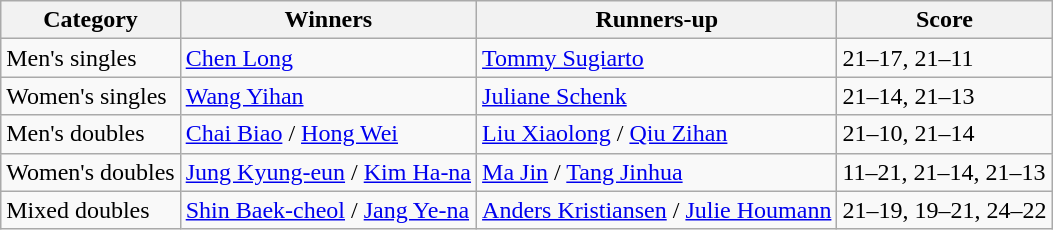<table class=wikitable style="white-space:nowrap;">
<tr>
<th>Category</th>
<th>Winners</th>
<th>Runners-up</th>
<th>Score</th>
</tr>
<tr>
<td>Men's singles</td>
<td> <a href='#'>Chen Long</a></td>
<td> <a href='#'>Tommy Sugiarto</a></td>
<td>21–17, 21–11</td>
</tr>
<tr>
<td>Women's singles</td>
<td> <a href='#'>Wang Yihan</a></td>
<td> <a href='#'>Juliane Schenk</a></td>
<td>21–14, 21–13</td>
</tr>
<tr>
<td>Men's doubles</td>
<td> <a href='#'>Chai Biao</a> / <a href='#'>Hong Wei</a></td>
<td> <a href='#'>Liu Xiaolong</a> / <a href='#'>Qiu Zihan</a></td>
<td>21–10, 21–14</td>
</tr>
<tr>
<td>Women's doubles</td>
<td> <a href='#'>Jung Kyung-eun</a> / <a href='#'>Kim Ha-na</a></td>
<td> <a href='#'>Ma Jin</a> / <a href='#'>Tang Jinhua</a></td>
<td>11–21, 21–14, 21–13</td>
</tr>
<tr>
<td>Mixed doubles</td>
<td> <a href='#'>Shin Baek-cheol</a> / <a href='#'>Jang Ye-na</a></td>
<td> <a href='#'>Anders Kristiansen</a> / <a href='#'>Julie Houmann</a></td>
<td>21–19, 19–21, 24–22</td>
</tr>
</table>
